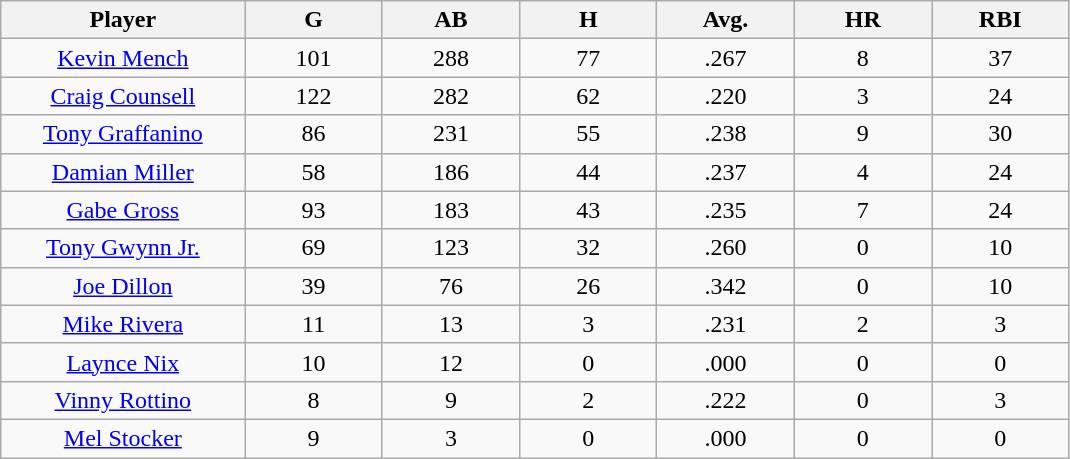<table class="wikitable sortable">
<tr>
<th bgcolor="#DDDDFF" width="16%">Player</th>
<th bgcolor="#DDDDFF" width="9%">G</th>
<th bgcolor="#DDDDFF" width="9%">AB</th>
<th bgcolor="#DDDDFF" width="9%">H</th>
<th bgcolor="#DDDDFF" width="9%">Avg.</th>
<th bgcolor="#DDDDFF" width="9%">HR</th>
<th bgcolor="#DDDDFF" width="9%">RBI</th>
</tr>
<tr align=center>
<td><a href='#'>Kevin Mench</a></td>
<td>101</td>
<td>288</td>
<td>77</td>
<td>.267</td>
<td>8</td>
<td>37</td>
</tr>
<tr align=center>
<td><a href='#'>Craig Counsell</a></td>
<td>122</td>
<td>282</td>
<td>62</td>
<td>.220</td>
<td>3</td>
<td>24</td>
</tr>
<tr align=center>
<td><a href='#'>Tony Graffanino</a></td>
<td>86</td>
<td>231</td>
<td>55</td>
<td>.238</td>
<td>9</td>
<td>30</td>
</tr>
<tr align=center>
<td><a href='#'>Damian Miller</a></td>
<td>58</td>
<td>186</td>
<td>44</td>
<td>.237</td>
<td>4</td>
<td>24</td>
</tr>
<tr align=center>
<td><a href='#'>Gabe Gross</a></td>
<td>93</td>
<td>183</td>
<td>43</td>
<td>.235</td>
<td>7</td>
<td>24</td>
</tr>
<tr align=center>
<td><a href='#'>Tony Gwynn Jr.</a></td>
<td>69</td>
<td>123</td>
<td>32</td>
<td>.260</td>
<td>0</td>
<td>10</td>
</tr>
<tr align=center>
<td><a href='#'>Joe Dillon</a></td>
<td>39</td>
<td>76</td>
<td>26</td>
<td>.342</td>
<td>0</td>
<td>10</td>
</tr>
<tr align=center>
<td><a href='#'>Mike Rivera</a></td>
<td>11</td>
<td>13</td>
<td>3</td>
<td>.231</td>
<td>2</td>
<td>3</td>
</tr>
<tr align=center>
<td><a href='#'>Laynce Nix</a></td>
<td>10</td>
<td>12</td>
<td>0</td>
<td>.000</td>
<td>0</td>
<td>0</td>
</tr>
<tr align=center>
<td><a href='#'>Vinny Rottino</a></td>
<td>8</td>
<td>9</td>
<td>2</td>
<td>.222</td>
<td>0</td>
<td>3</td>
</tr>
<tr align=center>
<td><a href='#'>Mel Stocker</a></td>
<td>9</td>
<td>3</td>
<td>0</td>
<td>.000</td>
<td>0</td>
<td>0</td>
</tr>
</table>
